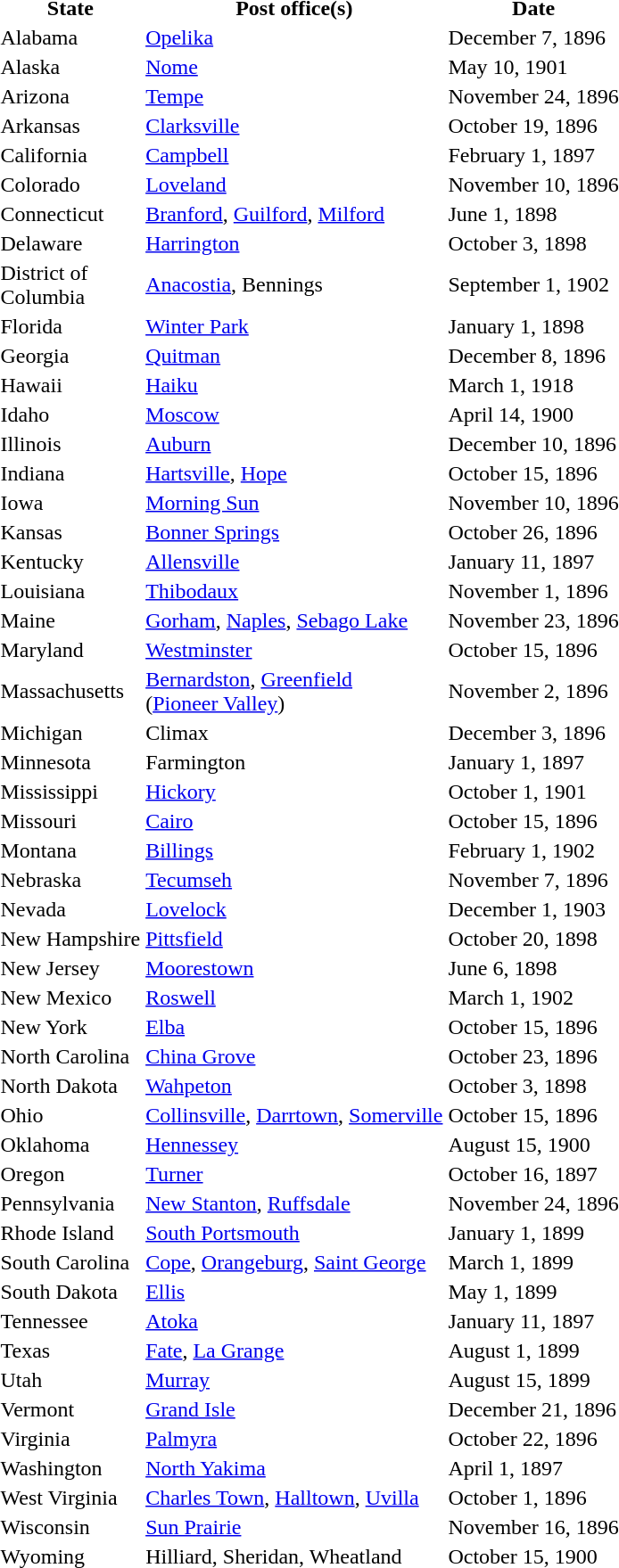<table>
<tr>
<th>State</th>
<th>Post office(s)</th>
<th>Date</th>
</tr>
<tr>
<td>Alabama</td>
<td><a href='#'>Opelika</a></td>
<td>December 7, 1896</td>
</tr>
<tr>
<td>Alaska</td>
<td><a href='#'>Nome</a></td>
<td>May 10, 1901</td>
</tr>
<tr>
<td>Arizona</td>
<td><a href='#'>Tempe</a></td>
<td>November 24, 1896</td>
</tr>
<tr>
<td>Arkansas</td>
<td><a href='#'>Clarksville</a></td>
<td>October 19, 1896</td>
</tr>
<tr>
<td>California</td>
<td><a href='#'>Campbell</a></td>
<td>February 1, 1897</td>
</tr>
<tr>
<td>Colorado</td>
<td><a href='#'>Loveland</a></td>
<td>November 10, 1896</td>
</tr>
<tr>
<td>Connecticut</td>
<td><a href='#'>Branford</a>, <a href='#'>Guilford</a>, <a href='#'>Milford</a></td>
<td>June 1, 1898</td>
</tr>
<tr>
<td>Delaware</td>
<td><a href='#'>Harrington</a></td>
<td>October 3, 1898</td>
</tr>
<tr>
<td>District of<br>Columbia</td>
<td><a href='#'>Anacostia</a>, Bennings</td>
<td>September 1, 1902</td>
</tr>
<tr>
<td>Florida</td>
<td><a href='#'>Winter Park</a></td>
<td>January 1, 1898</td>
</tr>
<tr>
<td>Georgia</td>
<td><a href='#'>Quitman</a></td>
<td>December 8, 1896</td>
</tr>
<tr>
<td>Hawaii</td>
<td><a href='#'>Haiku</a></td>
<td>March 1, 1918</td>
</tr>
<tr>
<td>Idaho</td>
<td><a href='#'>Moscow</a></td>
<td>April 14, 1900</td>
</tr>
<tr>
<td>Illinois</td>
<td><a href='#'>Auburn</a></td>
<td>December 10, 1896</td>
</tr>
<tr>
<td>Indiana</td>
<td><a href='#'>Hartsville</a>, <a href='#'>Hope</a></td>
<td>October 15, 1896</td>
</tr>
<tr>
<td>Iowa</td>
<td><a href='#'>Morning Sun</a></td>
<td>November 10, 1896</td>
</tr>
<tr>
<td>Kansas</td>
<td><a href='#'>Bonner Springs</a></td>
<td>October 26, 1896</td>
</tr>
<tr>
<td>Kentucky</td>
<td><a href='#'>Allensville</a></td>
<td>January 11, 1897</td>
</tr>
<tr>
<td>Louisiana</td>
<td><a href='#'>Thibodaux</a></td>
<td>November 1, 1896</td>
</tr>
<tr>
<td>Maine</td>
<td><a href='#'>Gorham</a>, <a href='#'>Naples</a>, <a href='#'>Sebago Lake</a></td>
<td>November 23, 1896</td>
</tr>
<tr>
<td>Maryland</td>
<td><a href='#'>Westminster</a></td>
<td>October 15, 1896</td>
</tr>
<tr>
<td>Massachusetts</td>
<td><a href='#'>Bernardston</a>, <a href='#'>Greenfield</a><br>(<a href='#'>Pioneer Valley</a>)</td>
<td>November 2, 1896</td>
</tr>
<tr>
<td>Michigan</td>
<td>Climax</td>
<td>December 3, 1896</td>
</tr>
<tr>
<td>Minnesota</td>
<td>Farmington</td>
<td>January 1, 1897</td>
</tr>
<tr>
<td>Mississippi</td>
<td><a href='#'>Hickory</a></td>
<td>October 1, 1901</td>
</tr>
<tr>
<td>Missouri</td>
<td><a href='#'>Cairo</a></td>
<td>October 15, 1896</td>
</tr>
<tr>
<td>Montana</td>
<td><a href='#'>Billings</a></td>
<td>February 1, 1902</td>
</tr>
<tr>
<td>Nebraska</td>
<td><a href='#'>Tecumseh</a></td>
<td>November 7, 1896</td>
</tr>
<tr>
<td>Nevada</td>
<td><a href='#'>Lovelock</a></td>
<td>December 1, 1903</td>
</tr>
<tr>
<td>New Hampshire</td>
<td><a href='#'>Pittsfield</a></td>
<td>October 20, 1898</td>
</tr>
<tr>
<td>New Jersey</td>
<td><a href='#'>Moorestown</a></td>
<td>June 6, 1898</td>
</tr>
<tr>
<td>New Mexico</td>
<td><a href='#'>Roswell</a></td>
<td>March 1, 1902</td>
</tr>
<tr>
<td>New York</td>
<td><a href='#'>Elba</a></td>
<td>October 15, 1896</td>
</tr>
<tr>
<td>North Carolina</td>
<td><a href='#'>China Grove</a></td>
<td>October 23, 1896</td>
</tr>
<tr>
<td>North Dakota</td>
<td><a href='#'>Wahpeton</a></td>
<td>October 3, 1898</td>
</tr>
<tr>
<td>Ohio</td>
<td><a href='#'>Collinsville</a>, <a href='#'>Darrtown</a>, <a href='#'>Somerville</a></td>
<td>October 15, 1896</td>
</tr>
<tr>
<td>Oklahoma</td>
<td><a href='#'>Hennessey</a></td>
<td>August 15, 1900</td>
</tr>
<tr>
<td>Oregon</td>
<td><a href='#'>Turner</a></td>
<td>October 16, 1897</td>
</tr>
<tr>
<td>Pennsylvania</td>
<td><a href='#'>New Stanton</a>, <a href='#'>Ruffsdale</a></td>
<td>November 24, 1896</td>
</tr>
<tr>
<td>Rhode Island</td>
<td><a href='#'>South Portsmouth</a></td>
<td>January 1, 1899</td>
</tr>
<tr>
<td>South Carolina</td>
<td><a href='#'>Cope</a>, <a href='#'>Orangeburg</a>, <a href='#'>Saint George</a></td>
<td>March 1, 1899</td>
</tr>
<tr>
<td>South Dakota</td>
<td><a href='#'>Ellis</a></td>
<td>May 1, 1899</td>
</tr>
<tr>
<td>Tennessee</td>
<td><a href='#'>Atoka</a></td>
<td>January 11, 1897</td>
</tr>
<tr>
<td>Texas</td>
<td><a href='#'>Fate</a>, <a href='#'>La Grange</a></td>
<td>August 1, 1899</td>
</tr>
<tr>
<td>Utah</td>
<td><a href='#'>Murray</a></td>
<td>August 15, 1899</td>
</tr>
<tr>
<td>Vermont</td>
<td><a href='#'>Grand Isle</a></td>
<td>December 21, 1896</td>
</tr>
<tr>
<td>Virginia</td>
<td><a href='#'>Palmyra</a></td>
<td>October 22, 1896</td>
</tr>
<tr>
<td>Washington</td>
<td><a href='#'>North Yakima</a></td>
<td>April 1, 1897</td>
</tr>
<tr>
<td>West Virginia</td>
<td><a href='#'>Charles Town</a>, <a href='#'>Halltown</a>, <a href='#'>Uvilla</a></td>
<td>October 1, 1896</td>
</tr>
<tr>
<td>Wisconsin</td>
<td><a href='#'>Sun Prairie</a></td>
<td>November 16, 1896</td>
</tr>
<tr>
<td>Wyoming</td>
<td>Hilliard, Sheridan, Wheatland</td>
<td>October 15, 1900</td>
</tr>
</table>
